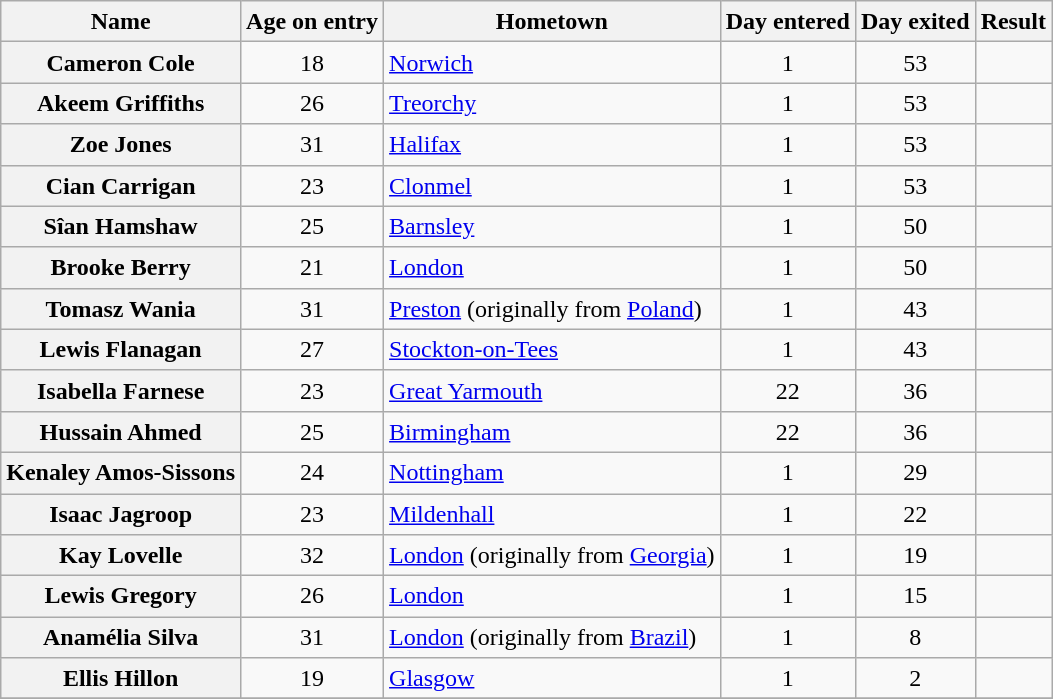<table class="wikitable sortable" style="text-align:left; line-height:20px; width:auto;">
<tr>
<th scope="col">Name</th>
<th scope="col">Age on entry</th>
<th scope="col">Hometown</th>
<th scope="col">Day entered</th>
<th scope="col">Day exited</th>
<th scope="col">Result</th>
</tr>
<tr>
<th scope="row">Cameron Cole</th>
<td align="center">18</td>
<td><a href='#'>Norwich</a></td>
<td align="center">1</td>
<td align="center">53</td>
<td></td>
</tr>
<tr>
<th scope="row">Akeem Griffiths</th>
<td align="center">26</td>
<td><a href='#'>Treorchy</a></td>
<td align="center">1</td>
<td align="center">53</td>
<td></td>
</tr>
<tr>
<th scope="row">Zoe Jones</th>
<td align="center">31</td>
<td><a href='#'>Halifax</a></td>
<td align="center">1</td>
<td align="center">53</td>
<td></td>
</tr>
<tr>
<th scope="row">Cian Carrigan</th>
<td align="center">23</td>
<td><a href='#'>Clonmel</a></td>
<td align="center">1</td>
<td align="center">53</td>
<td></td>
</tr>
<tr>
<th scope="row">Sîan Hamshaw</th>
<td align="center">25</td>
<td><a href='#'>Barnsley</a></td>
<td align="center">1</td>
<td align="center">50</td>
<td></td>
</tr>
<tr>
<th scope="row">Brooke Berry</th>
<td align="center">21</td>
<td><a href='#'>London</a></td>
<td align="center">1</td>
<td align="center">50</td>
<td></td>
</tr>
<tr>
<th scope="row">Tomasz Wania</th>
<td align="center">31</td>
<td><a href='#'>Preston</a> (originally from <a href='#'>Poland</a>)</td>
<td align="center">1</td>
<td align="center">43</td>
<td></td>
</tr>
<tr>
<th scope="row">Lewis Flanagan</th>
<td align="center">27</td>
<td><a href='#'>Stockton-on-Tees</a></td>
<td align="center">1</td>
<td align="center">43</td>
<td></td>
</tr>
<tr>
<th scope="row">Isabella Farnese</th>
<td align="center">23</td>
<td><a href='#'>Great Yarmouth</a></td>
<td align="center">22</td>
<td align="center">36</td>
<td></td>
</tr>
<tr>
<th scope="row">Hussain Ahmed</th>
<td align="center">25</td>
<td><a href='#'>Birmingham</a></td>
<td align="center">22</td>
<td align="center">36</td>
<td></td>
</tr>
<tr>
<th scope="row">Kenaley Amos-Sissons</th>
<td align="center">24</td>
<td><a href='#'>Nottingham</a></td>
<td align="center">1</td>
<td align="center">29</td>
<td></td>
</tr>
<tr>
<th scope="row">Isaac Jagroop</th>
<td align="center">23</td>
<td><a href='#'>Mildenhall</a></td>
<td align="center">1</td>
<td align="center">22</td>
<td></td>
</tr>
<tr>
<th scope="row">Kay Lovelle</th>
<td align="center">32</td>
<td><a href='#'>London</a> (originally from <a href='#'>Georgia</a>)</td>
<td align="center">1</td>
<td align="center">19</td>
<td></td>
</tr>
<tr>
<th scope="row">Lewis Gregory</th>
<td align="center">26</td>
<td><a href='#'>London</a></td>
<td align="center">1</td>
<td align="center">15</td>
<td></td>
</tr>
<tr>
<th scope="row">Anamélia Silva</th>
<td align="center">31</td>
<td><a href='#'>London</a> (originally from <a href='#'>Brazil</a>)</td>
<td align="center">1</td>
<td align="center">8</td>
<td></td>
</tr>
<tr>
<th scope="row">Ellis Hillon</th>
<td align="center">19</td>
<td><a href='#'>Glasgow</a></td>
<td align="center">1</td>
<td align="center">2</td>
<td></td>
</tr>
<tr>
</tr>
</table>
